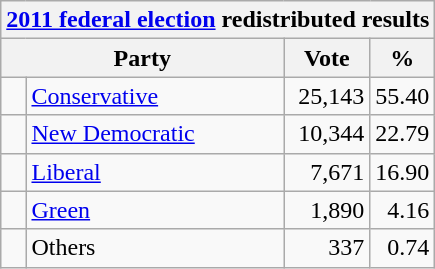<table class="wikitable">
<tr>
<th colspan="4"><a href='#'>2011 federal election</a> redistributed results</th>
</tr>
<tr>
<th bgcolor="#DDDDFF" width="130px" colspan="2">Party</th>
<th bgcolor="#DDDDFF" width="50px">Vote</th>
<th bgcolor="#DDDDFF" width="30px">%</th>
</tr>
<tr>
<td> </td>
<td><a href='#'>Conservative</a></td>
<td align=right>25,143</td>
<td align=right>55.40</td>
</tr>
<tr>
<td> </td>
<td><a href='#'>New Democratic</a></td>
<td align=right>10,344</td>
<td align=right>22.79</td>
</tr>
<tr>
<td> </td>
<td><a href='#'>Liberal</a></td>
<td align=right>7,671</td>
<td align=right>16.90</td>
</tr>
<tr>
<td> </td>
<td><a href='#'>Green</a></td>
<td align=right>1,890</td>
<td align=right>4.16</td>
</tr>
<tr>
<td> </td>
<td>Others</td>
<td align=right>337</td>
<td align=right>0.74</td>
</tr>
</table>
